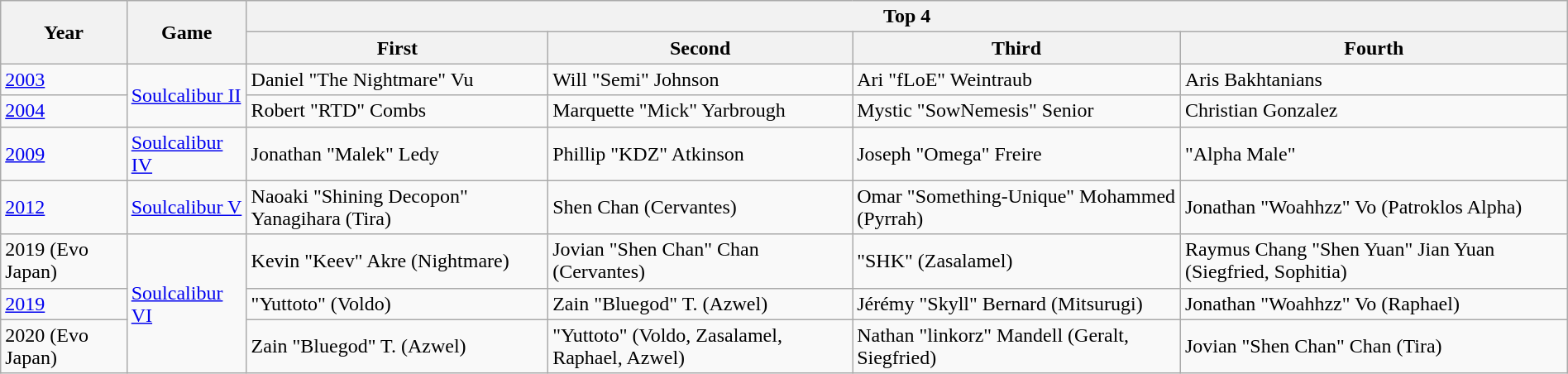<table class="wikitable sortable" width=100%>
<tr>
<th rowspan=2>Year</th>
<th rowspan=2>Game</th>
<th colspan=4>Top 4</th>
</tr>
<tr>
<th>First</th>
<th>Second</th>
<th>Third</th>
<th>Fourth</th>
</tr>
<tr>
<td><a href='#'>2003</a></td>
<td rowspan="2"><a href='#'>Soulcalibur II</a></td>
<td> Daniel "The Nightmare" Vu</td>
<td> Will "Semi" Johnson</td>
<td> Ari "fLoE" Weintraub</td>
<td> Aris Bakhtanians</td>
</tr>
<tr>
<td><a href='#'>2004</a></td>
<td> Robert "RTD" Combs</td>
<td> Marquette "Mick" Yarbrough</td>
<td> Mystic "SowNemesis" Senior</td>
<td> Christian Gonzalez</td>
</tr>
<tr>
<td><a href='#'>2009</a></td>
<td><a href='#'>Soulcalibur IV</a></td>
<td> Jonathan "Malek" Ledy</td>
<td> Phillip "KDZ" Atkinson</td>
<td> Joseph "Omega" Freire</td>
<td> "Alpha Male"</td>
</tr>
<tr>
<td><a href='#'>2012</a></td>
<td><a href='#'>Soulcalibur V</a></td>
<td> Naoaki "Shining Decopon" Yanagihara (Tira)</td>
<td> Shen Chan (Cervantes)</td>
<td> Omar "Something-Unique" Mohammed (Pyrrah)</td>
<td> Jonathan "Woahhzz" Vo (Patroklos Alpha)</td>
</tr>
<tr>
<td>2019 (Evo Japan)</td>
<td rowspan="3"><a href='#'>Soulcalibur VI</a></td>
<td> Kevin "Keev" Akre (Nightmare)</td>
<td> Jovian "Shen Chan" Chan (Cervantes)</td>
<td> "SHK" (Zasalamel)</td>
<td> Raymus Chang "Shen Yuan" Jian Yuan (Siegfried, Sophitia)</td>
</tr>
<tr>
<td><a href='#'>2019</a></td>
<td> "Yuttoto" (Voldo)</td>
<td> Zain "Bluegod" T. (Azwel)</td>
<td> Jérémy "Skyll" Bernard (Mitsurugi)</td>
<td> Jonathan "Woahhzz" Vo (Raphael)</td>
</tr>
<tr>
<td>2020 (Evo Japan)</td>
<td> Zain "Bluegod" T. (Azwel)</td>
<td> "Yuttoto" (Voldo, Zasalamel, Raphael, Azwel)</td>
<td> Nathan "linkorz" Mandell (Geralt, Siegfried)</td>
<td> Jovian "Shen Chan" Chan (Tira)</td>
</tr>
</table>
